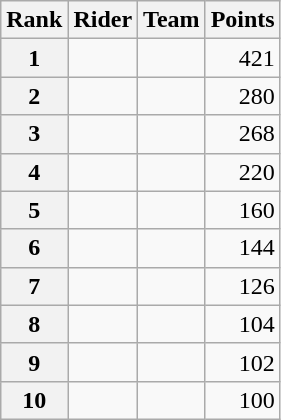<table class="wikitable">
<tr>
<th scope="col">Rank</th>
<th scope="col">Rider</th>
<th scope="col">Team</th>
<th scope="col">Points</th>
</tr>
<tr>
<th scope="row">1</th>
<td> </td>
<td></td>
<td style="text-align:right;">421</td>
</tr>
<tr>
<th scope="row">2</th>
<td></td>
<td></td>
<td style="text-align:right;">280</td>
</tr>
<tr>
<th scope="row">3</th>
<td></td>
<td></td>
<td style="text-align:right;">268</td>
</tr>
<tr>
<th scope="row">4</th>
<td></td>
<td></td>
<td style="text-align:right;">220</td>
</tr>
<tr>
<th scope="row">5</th>
<td></td>
<td></td>
<td style="text-align:right;">160</td>
</tr>
<tr>
<th scope="row">6</th>
<td> </td>
<td></td>
<td style="text-align:right;">144</td>
</tr>
<tr>
<th scope="row">7</th>
<td></td>
<td></td>
<td style="text-align:right;">126</td>
</tr>
<tr>
<th scope="row">8</th>
<td></td>
<td></td>
<td style="text-align:right;">104</td>
</tr>
<tr>
<th scope="row">9</th>
<td></td>
<td></td>
<td style="text-align:right;">102</td>
</tr>
<tr>
<th scope="row">10</th>
<td></td>
<td></td>
<td style="text-align:right;">100</td>
</tr>
</table>
